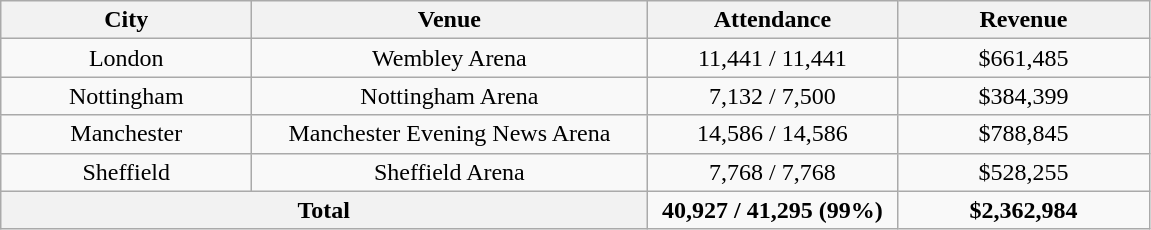<table class="wikitable" style="text-align:center;">
<tr>
<th scope="col" style="width:10em;">City</th>
<th scope="col" style="width:16em;">Venue</th>
<th scope="col" style="width:10em;">Attendance</th>
<th scope="col" style="width:10em;">Revenue</th>
</tr>
<tr>
<td>London</td>
<td>Wembley Arena</td>
<td>11,441 / 11,441</td>
<td>$661,485</td>
</tr>
<tr>
<td>Nottingham</td>
<td>Nottingham Arena</td>
<td>7,132 / 7,500</td>
<td>$384,399</td>
</tr>
<tr>
<td>Manchester</td>
<td>Manchester Evening News Arena</td>
<td>14,586 / 14,586</td>
<td>$788,845</td>
</tr>
<tr>
<td>Sheffield</td>
<td>Sheffield Arena</td>
<td>7,768 / 7,768</td>
<td>$528,255</td>
</tr>
<tr>
<th colspan="2">Total</th>
<td><strong>40,927 / 41,295 (99%)</strong></td>
<td><strong>$2,362,984</strong></td>
</tr>
</table>
